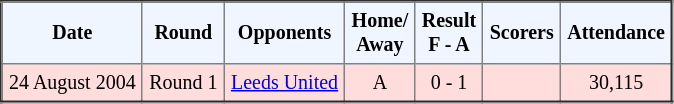<table border="2" cellpadding="4" style="border-collapse:collapse; text-align:center; font-size:smaller;">
<tr style="background:#f0f6ff;">
<th><strong>Date</strong></th>
<th><strong>Round</strong></th>
<th><strong>Opponents</strong></th>
<th><strong>Home/<br>Away</strong></th>
<th><strong>Result<br>F - A</strong></th>
<th><strong>Scorers</strong></th>
<th><strong>Attendance</strong></th>
</tr>
<tr bgcolor="#ffdddd">
<td>24 August 2004</td>
<td>Round 1</td>
<td><a href='#'>Leeds United</a></td>
<td>A</td>
<td>0 - 1</td>
<td></td>
<td>30,115</td>
</tr>
</table>
